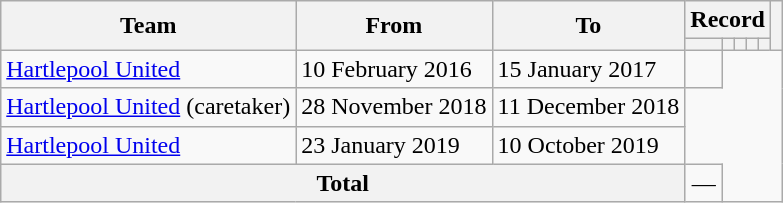<table class=wikitable style="text-align: center">
<tr>
<th rowspan=2>Team</th>
<th rowspan=2>From</th>
<th rowspan=2>To</th>
<th colspan=5>Record</th>
<th rowspan=2></th>
</tr>
<tr>
<th></th>
<th></th>
<th></th>
<th></th>
<th></th>
</tr>
<tr>
<td align=left><a href='#'>Hartlepool United</a></td>
<td align=left>10 February 2016</td>
<td align=left>15 January 2017<br></td>
<td></td>
</tr>
<tr>
<td align=left><a href='#'>Hartlepool United</a> (caretaker)</td>
<td align=left>28 November 2018</td>
<td align=left>11 December 2018<br></td>
</tr>
<tr>
<td align=left><a href='#'>Hartlepool United</a></td>
<td align=left>23 January 2019</td>
<td align=left>10 October 2019<br></td>
</tr>
<tr>
<th colspan=3>Total<br></th>
<td>—</td>
</tr>
</table>
